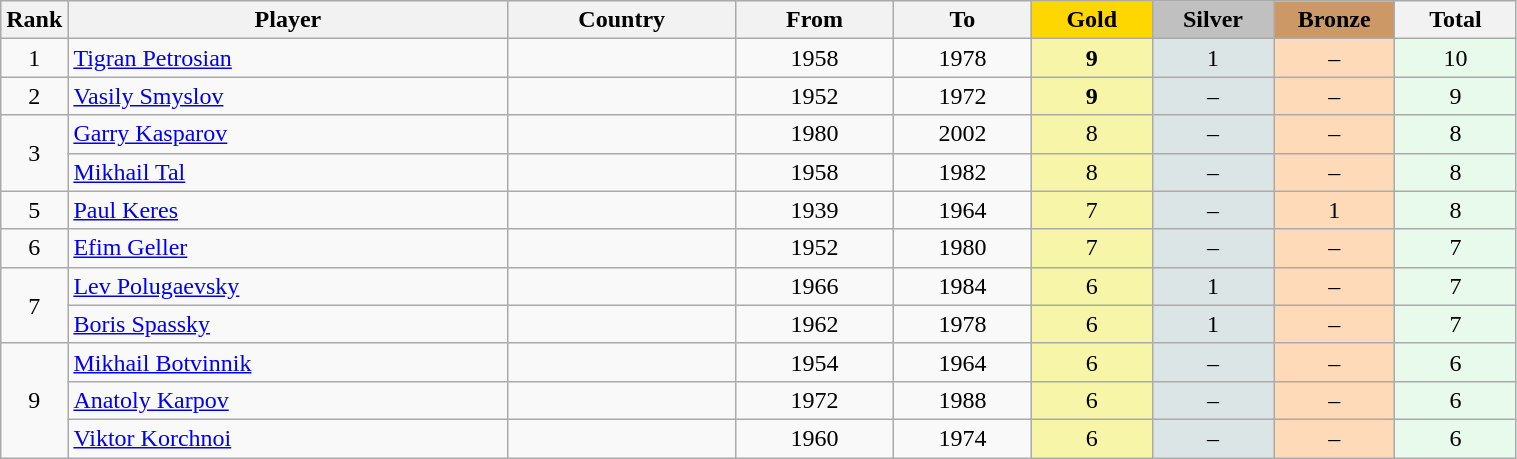<table class="wikitable plainrowheaders" width=80% style="text-align:center;">
<tr style="background-color:#EDEDED;">
<th class="hintergrundfarbe5" style="width:1em">Rank</th>
<th class="hintergrundfarbe5">Player</th>
<th class="hintergrundfarbe5">Country</th>
<th class="hintergrundfarbe5">From</th>
<th class="hintergrundfarbe5">To</th>
<th style="background:    gold; width:8%">Gold</th>
<th style="background:  silver; width:8%">Silver</th>
<th style="background: #CC9966; width:8%">Bronze</th>
<th class="hintergrundfarbe5" style="width:8%">Total</th>
</tr>
<tr>
<td>1</td>
<td align="left"><a href='#'>Tigran Petrosian</a></td>
<td align="left"></td>
<td>1958</td>
<td>1978</td>
<td bgcolor="#F7F6A8"><strong>9</strong></td>
<td bgcolor="#DCE5E5">1</td>
<td bgcolor="#FFDAB9">–</td>
<td bgcolor="#E7FAEC">10</td>
</tr>
<tr align="center">
<td>2</td>
<td align="left"><a href='#'>Vasily Smyslov</a></td>
<td align="left"></td>
<td>1952</td>
<td>1972</td>
<td bgcolor="#F7F6A8"><strong>9</strong></td>
<td bgcolor="#DCE5E5">–</td>
<td bgcolor="#FFDAB9">–</td>
<td bgcolor="#E7FAEC">9</td>
</tr>
<tr align="center">
<td rowspan="2">3</td>
<td align="left"><a href='#'>Garry Kasparov</a></td>
<td align="left"><br></td>
<td>1980</td>
<td>2002</td>
<td bgcolor="#F7F6A8">8</td>
<td bgcolor="#DCE5E5">–</td>
<td bgcolor="#FFDAB9">–</td>
<td bgcolor="#E7FAEC">8</td>
</tr>
<tr align="center">
<td align="left"><a href='#'>Mikhail Tal</a></td>
<td align="left"></td>
<td>1958</td>
<td>1982</td>
<td bgcolor="#F7F6A8">8</td>
<td bgcolor="#DCE5E5">–</td>
<td bgcolor="#FFDAB9">–</td>
<td bgcolor="#E7FAEC">8</td>
</tr>
<tr align="center">
<td>5</td>
<td align="left"><a href='#'>Paul Keres</a></td>
<td align="left"><br></td>
<td>1939</td>
<td>1964</td>
<td bgcolor="#F7F6A8">7</td>
<td bgcolor="#DCE5E5">–</td>
<td bgcolor="#FFDAB9">1</td>
<td bgcolor="#E7FAEC">8</td>
</tr>
<tr align="center">
<td>6</td>
<td align="left"><a href='#'>Efim Geller</a></td>
<td align="left"></td>
<td>1952</td>
<td>1980</td>
<td bgcolor="#F7F6A8">7</td>
<td bgcolor="#DCE5E5">–</td>
<td bgcolor="#FFDAB9">–</td>
<td bgcolor="#E7FAEC">7</td>
</tr>
<tr align="center">
<td rowspan="2">7</td>
<td align="left"><a href='#'>Lev Polugaevsky</a></td>
<td align="left"></td>
<td>1966</td>
<td>1984</td>
<td bgcolor="#F7F6A8">6</td>
<td bgcolor="#DCE5E5">1</td>
<td bgcolor="#FFDAB9">–</td>
<td bgcolor="#E7FAEC">7</td>
</tr>
<tr align="center">
<td align="left"><a href='#'>Boris Spassky</a></td>
<td align="left"></td>
<td>1962</td>
<td>1978</td>
<td bgcolor="#F7F6A8">6</td>
<td bgcolor="#DCE5E5">1</td>
<td bgcolor="#FFDAB9">–</td>
<td bgcolor="#E7FAEC">7</td>
</tr>
<tr align="center">
<td rowspan="3">9</td>
<td align="left"><a href='#'>Mikhail Botvinnik</a></td>
<td align="left"></td>
<td>1954</td>
<td>1964</td>
<td bgcolor="#F7F6A8">6</td>
<td bgcolor="#DCE5E5">–</td>
<td bgcolor="#FFDAB9">–</td>
<td bgcolor="#E7FAEC">6</td>
</tr>
<tr align="center">
<td align="left"><a href='#'>Anatoly Karpov</a></td>
<td align="left"></td>
<td>1972</td>
<td>1988</td>
<td bgcolor="#F7F6A8">6</td>
<td bgcolor="#DCE5E5">–</td>
<td bgcolor="#FFDAB9">–</td>
<td bgcolor="#E7FAEC">6</td>
</tr>
<tr align="center">
<td align="left"><a href='#'>Viktor Korchnoi</a></td>
<td align="left"></td>
<td>1960</td>
<td>1974</td>
<td bgcolor="#F7F6A8">6</td>
<td bgcolor="#DCE5E5">–</td>
<td bgcolor="#FFDAB9">–</td>
<td bgcolor="#E7FAEC">6</td>
</tr>
</table>
